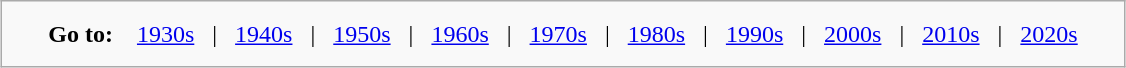<table class=wikitable style="margin: 1em auto 1em auto; width:750px; height:45px;">
<tr>
<td align=center>  <strong>Go to:</strong>    <a href='#'>1930s</a>   |   <a href='#'>1940s</a>   |   <a href='#'>1950s</a>   |   <a href='#'>1960s</a>   |   <a href='#'>1970s</a>   |   <a href='#'>1980s</a>   |   <a href='#'>1990s</a>   |   <a href='#'>2000s</a>   |   <a href='#'>2010s</a>   |   <a href='#'>2020s</a>  </td>
</tr>
</table>
